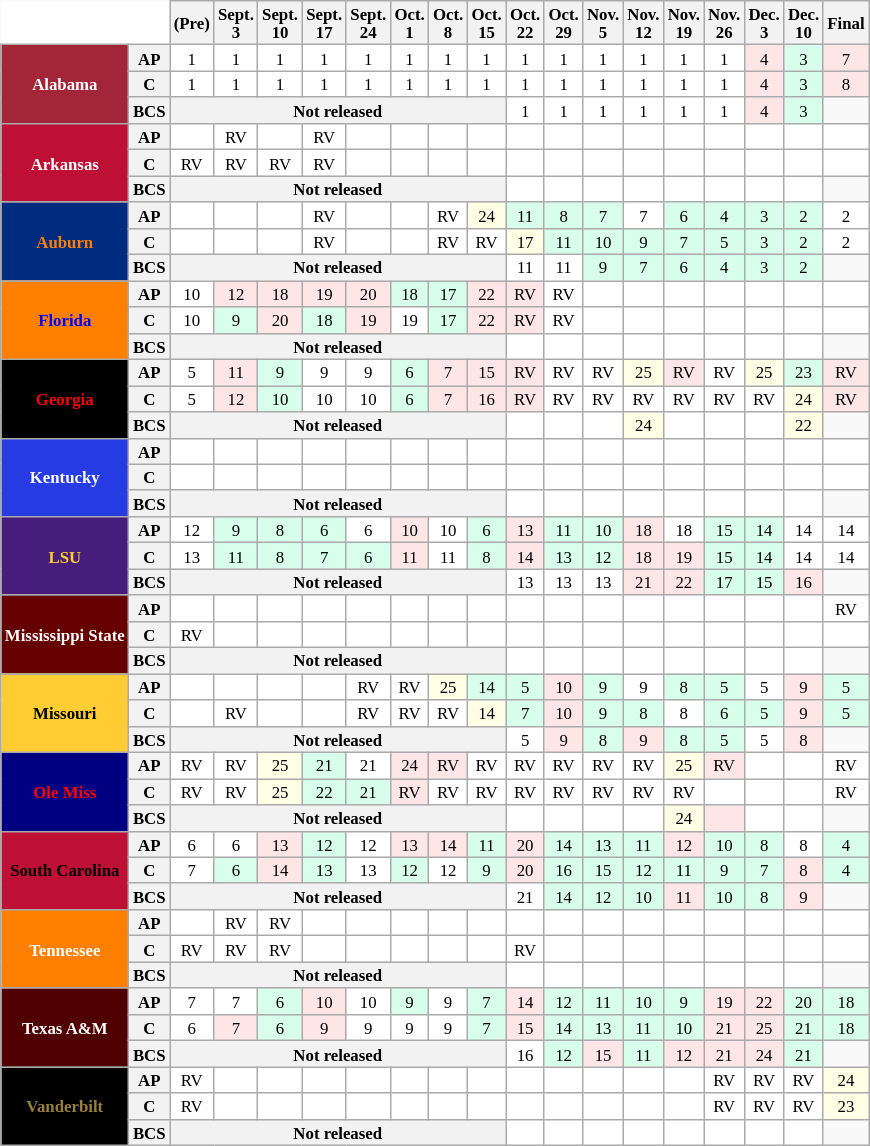<table class="wikitable" style="white-space:nowrap;font-size:70%;">
<tr>
<th colspan=2 style="background:white; border-top-style:hidden; border-left-style:hidden;"> </th>
<th>(Pre)<br></th>
<th>Sept.<br>3</th>
<th>Sept.<br>10</th>
<th>Sept.<br>17</th>
<th>Sept.<br>24</th>
<th>Oct.<br>1</th>
<th>Oct.<br>8</th>
<th>Oct.<br>15</th>
<th>Oct.<br>22</th>
<th>Oct.<br>29</th>
<th>Nov.<br>5</th>
<th>Nov.<br>12</th>
<th>Nov.<br>19</th>
<th>Nov.<br>26</th>
<th>Dec.<br>3</th>
<th>Dec.<br> 10</th>
<th>Final</th>
</tr>
<tr style="text-align:center;">
<th rowspan=3 style="background:#A32638; color:#FFFFFF;">Alabama</th>
<th>AP</th>
<td style="background:#FFF;">1</td>
<td style="background:#FFF;">1</td>
<td style="background:#FFF;">1</td>
<td style="background:#FFF;">1</td>
<td style="background:#FFF;">1</td>
<td style="background:#FFF;">1</td>
<td style="background:#FFF;">1</td>
<td style="background:#FFF;">1</td>
<td style="background:#FFF;">1</td>
<td style="background:#FFF;">1</td>
<td style="background:#FFF;">1</td>
<td style="background:#FFF;">1</td>
<td style="background:#FFF;">1</td>
<td style="background:#FFF;">1</td>
<td style="background:#FFE6E6;">4</td>
<td style="background:#D8FFEB;">3</td>
<td style="background:#FFE6E6;">7</td>
</tr>
<tr style="text-align:center;">
<th>C</th>
<td style="background:#FFF;">1</td>
<td style="background:#FFF;">1</td>
<td style="background:#FFF;">1</td>
<td style="background:#FFF;">1</td>
<td style="background:#FFF;">1</td>
<td style="background:#FFF;">1</td>
<td style="background:#FFF;">1</td>
<td style="background:#FFF;">1</td>
<td style="background:#FFF;">1</td>
<td style="background:#FFF;">1</td>
<td style="background:#FFF;">1</td>
<td style="background:#FFF;">1</td>
<td style="background:#FFF;">1</td>
<td style="background:#FFF;">1</td>
<td style="background:#FFE6E6;">4</td>
<td style="background:#D8FFEB;">3</td>
<td style="background:#FFE6E6;">8</td>
</tr>
<tr style="text-align:center;">
<th>BCS</th>
<th colspan=8>Not released</th>
<td style="background:#FFF;">1</td>
<td style="background:#FFF;">1</td>
<td style="background:#FFF;">1</td>
<td style="background:#FFF;">1</td>
<td style="background:#FFF;">1</td>
<td style="background:#FFF;">1</td>
<td style="background:#FFE6E6;">4</td>
<td style="background:#D8FFEB;">3</td>
</tr>
<tr style="text-align:center;">
<th rowspan=3 style="background:#BE0F34; color:#FFFFFF;">Arkansas</th>
<th>AP</th>
<td style="background:#FFF;"></td>
<td style="background:#FFF;">RV</td>
<td style="background:#FFF;"></td>
<td style="background:#FFF;">RV</td>
<td style="background:#FFF;"></td>
<td style="background:#FFF;"></td>
<td style="background:#FFF;"></td>
<td style="background:#FFF;"></td>
<td style="background:#FFF;"></td>
<td style="background:#FFF;"></td>
<td style="background:#FFF;"></td>
<td style="background:#FFF;"></td>
<td style="background:#FFF;"></td>
<td style="background:#FFF;"></td>
<td style="background:#FFF;"></td>
<td style="background:#FFF;"></td>
<td style="background:#FFF;"></td>
</tr>
<tr style="text-align:center;">
<th>C</th>
<td style="background:#FFF;">RV</td>
<td style="background:#FFF;">RV</td>
<td style="background:#FFF;">RV</td>
<td style="background:#FFF;">RV</td>
<td style="background:#FFF;"></td>
<td style="background:#FFF;"></td>
<td style="background:#FFF;"></td>
<td style="background:#FFF;"></td>
<td style="background:#FFF;"></td>
<td style="background:#FFF;"></td>
<td style="background:#FFF;"></td>
<td style="background:#FFF;"></td>
<td style="background:#FFF;"></td>
<td style="background:#FFF;"></td>
<td style="background:#FFF;"></td>
<td style="background:#FFF;"></td>
<td style="background:#FFF;"></td>
</tr>
<tr style="text-align:center;">
<th>BCS</th>
<th colspan=8>Not released</th>
<td style="background:#FFF;"></td>
<td style="background:#FFF;"></td>
<td style="background:#FFF;"></td>
<td style="background:#FFF;"></td>
<td style="background:#FFF;"></td>
<td style="background:#FFF;"></td>
<td style="background:#FFF;"></td>
<td style="background:#FFF;"></td>
</tr>
<tr style="text-align:center;">
<th rowspan=3 style="background:#002B7F; color:#FF7F00;">Auburn</th>
<th>AP</th>
<td style="background:#FFF;"></td>
<td style="background:#FFF;"></td>
<td style="background:#FFF;"></td>
<td style="background:#FFF;">RV</td>
<td style="background:#FFF;"></td>
<td style="background:#FFF;"></td>
<td style="background:#FFF;">RV</td>
<td style="background:#FFFFE6;">24</td>
<td style="background:#D8FFEB;">11</td>
<td style="background:#D8FFEB;">8</td>
<td style="background:#D8FFEB;">7</td>
<td style="background:#FFF;">7</td>
<td style="background:#D8FFEB;">6</td>
<td style="background:#D8FFEB;">4</td>
<td style="background:#D8FFEB;">3</td>
<td style="background:#D8FFEB;">2</td>
<td style="background:#FFF;">2</td>
</tr>
<tr style="text-align:center;">
<th>C</th>
<td style="background:#FFF;"></td>
<td style="background:#FFF;"></td>
<td style="background:#FFF;"></td>
<td style="background:#FFF;">RV</td>
<td style="background:#FFF;"></td>
<td style="background:#FFF;"></td>
<td style="background:#FFF;">RV</td>
<td style="background:#FFF;">RV</td>
<td style="background:#FFFFE6;">17</td>
<td style="background:#D8FFEB;">11</td>
<td style="background:#D8FFEB;">10</td>
<td style="background:#D8FFEB;">9</td>
<td style="background:#D8FFEB;">7</td>
<td style="background:#D8FFEB;">5</td>
<td style="background:#D8FFEB;">3</td>
<td style="background:#D8FFEB;">2</td>
<td style="background:#FFF;">2</td>
</tr>
<tr style="text-align:center;">
<th>BCS</th>
<th colspan=8>Not released</th>
<td style="background:#FFF;">11</td>
<td style="background:#FFF;">11</td>
<td style="background:#D8FFEB;">9</td>
<td style="background:#D8FFEB;">7</td>
<td style="background:#D8FFEB;">6</td>
<td style="background:#D8FFEB;">4</td>
<td style="background:#D8FFEB;">3</td>
<td style="background:#D8FFEB;">2</td>
</tr>
<tr style="text-align:center;">
<th rowspan=3 style="background:#FF7F00; color:blue;">Florida</th>
<th>AP</th>
<td style="background:#FFF;">10</td>
<td style="background:#FFE6E6;">12</td>
<td style="background:#FFE6E6;">18</td>
<td style="background:#FFE6E6;">19</td>
<td style="background:#FFE6E6;">20</td>
<td style="background:#D8FFEB;">18</td>
<td style="background:#D8FFEB;">17</td>
<td style="background:#FFE6E6;">22</td>
<td style="background:#FFE6E6;">RV</td>
<td style="background:#FFF;">RV</td>
<td style="background:#FFF;"></td>
<td style="background:#FFF;"></td>
<td style="background:#FFF;"></td>
<td style="background:#FFF;"></td>
<td style="background:#FFF;"></td>
<td style="background:#FFF;"></td>
<td style="background:#FFF;"></td>
</tr>
<tr style="text-align:center;">
<th>C</th>
<td style="background:#FFF;">10</td>
<td style="background:#D8FFEB;">9</td>
<td style="background:#FFE6E6;">20</td>
<td style="background:#D8FFEB;">18</td>
<td style="background:#FFE6E6;">19</td>
<td style="background:#FFF;">19</td>
<td style="background:#D8FFEB;">17</td>
<td style="background:#FFE6E6;">22</td>
<td style="background:#FFE6E6;">RV</td>
<td style="background:#FFF;">RV</td>
<td style="background:#FFF;"></td>
<td style="background:#FFF;"></td>
<td style="background:#FFF;"></td>
<td style="background:#FFF;"></td>
<td style="background:#FFF;"></td>
<td style="background:#FFF;"></td>
<td style="background:#FFF;"></td>
</tr>
<tr style="text-align:center;">
<th>BCS</th>
<th colspan=8>Not released</th>
<td style="background:#FFF;"></td>
<td style="background:#FFF;"></td>
<td style="background:#FFF;"></td>
<td style="background:#FFF;"></td>
<td style="background:#FFF;"></td>
<td style="background:#FFF;"></td>
<td style="background:#FFF;"></td>
<td style="background:#FFF;"></td>
</tr>
<tr style="text-align:center;">
<th rowspan=3 style="background:black; color:red;">Georgia</th>
<th>AP</th>
<td style="background:#FFF;">5</td>
<td style="background:#FFE6E6;">11</td>
<td style="background:#D8FFEB;">9</td>
<td style="background:#FFF;">9</td>
<td style="background:#FFF;">9</td>
<td style="background:#D8FFEB;">6</td>
<td style="background:#FFE6E6;">7</td>
<td style="background:#FFE6E6;">15</td>
<td style="background:#FFE6E6;">RV</td>
<td style="background:#FFF;">RV</td>
<td style="background:#FFF;">RV</td>
<td style="background:#FFFFE6">25</td>
<td style="background:#FFE6E6">RV</td>
<td style="background:#FFF;">RV</td>
<td style="background:#FFFFE6;">25</td>
<td style="background:#D8FFEB;">23</td>
<td style="background:#FFE6E6;">RV</td>
</tr>
<tr style="text-align:center;">
<th>C</th>
<td style="background:#FFF;">5</td>
<td style="background:#FFE6E6;">12</td>
<td style="background:#D8FFEB;">10</td>
<td style="background:#FFF;">10</td>
<td style="background:#FFF;">10</td>
<td style="background:#D8FFEB;">6</td>
<td style="background:#FFE6E6;">7</td>
<td style="background:#FFE6E6;">16</td>
<td style="background:#FFE6E6;">RV</td>
<td style="background:#FFF;">RV</td>
<td style="background:#FFF;">RV</td>
<td style="background:#FFF;">RV</td>
<td style="background:#FFF;">RV</td>
<td style="background:#FFF;">RV</td>
<td style="background:#FFF;">RV</td>
<td style="background:#FFFFE6;">24</td>
<td style="background:#FFE6E6;">RV</td>
</tr>
<tr style="text-align:center;">
<th>BCS</th>
<th colspan=8>Not released</th>
<td style="background:#FFF;"></td>
<td style="background:#FFF;"></td>
<td style="background:#FFF;"></td>
<td style="background:#FFFFE6;">24</td>
<td style="background:#FFF;"></td>
<td style="background:#FFF;"></td>
<td style="background:#FFF;"></td>
<td style="background:#FFFFE6;">22</td>
</tr>
<tr style="text-align:center;">
<th rowspan=3 style="background:#273BE2; color:#FFFFFF;">Kentucky</th>
<th>AP</th>
<td style="background:#FFF;"></td>
<td style="background:#FFF;"></td>
<td style="background:#FFF;"></td>
<td style="background:#FFF;"></td>
<td style="background:#FFF;"></td>
<td style="background:#FFF;"></td>
<td style="background:#FFF;"></td>
<td style="background:#FFF;"></td>
<td style="background:#FFF;"></td>
<td style="background:#FFF;"></td>
<td style="background:#FFF;"></td>
<td style="background:#FFF;"></td>
<td style="background:#FFF;"></td>
<td style="background:#FFF;"></td>
<td style="background:#FFF;"></td>
<td style="background:#FFF;"></td>
<td style="background:#FFF;"></td>
</tr>
<tr style="text-align:center;">
<th>C</th>
<td style="background:#FFF;"></td>
<td style="background:#FFF;"></td>
<td style="background:#FFF;"></td>
<td style="background:#FFF;"></td>
<td style="background:#FFF;"></td>
<td style="background:#FFF;"></td>
<td style="background:#FFF;"></td>
<td style="background:#FFF;"></td>
<td style="background:#FFF;"></td>
<td style="background:#FFF;"></td>
<td style="background:#FFF;"></td>
<td style="background:#FFF;"></td>
<td style="background:#FFF;"></td>
<td style="background:#FFF;"></td>
<td style="background:#FFF;"></td>
<td style="background:#FFF;"></td>
<td style="background:#FFF;"></td>
</tr>
<tr style="text-align:center;">
<th>BCS</th>
<th colspan=8>Not released</th>
<td style="background:#FFF;"></td>
<td style="background:#FFF;"></td>
<td style="background:#FFF;"></td>
<td style="background:#FFF;"></td>
<td style="background:#FFF;"></td>
<td style="background:#FFF;"></td>
<td style="background:#FFF;"></td>
<td style="background:#FFF;"></td>
</tr>
<tr style="text-align:center;">
<th rowspan=3 style="background:#461D7C; color:#FDD023;">LSU</th>
<th>AP</th>
<td style="background:#FFF;">12</td>
<td style="background:#D8FFEB;">9</td>
<td style="background:#D8FFEB;">8</td>
<td style="background:#D8FFEB;">6</td>
<td style="background:#FFF;">6</td>
<td style="background:#FFE6E6;">10</td>
<td style="background:#FFF;">10</td>
<td style="background:#D8FFEB;">6</td>
<td style="background:#FFE6E6;">13</td>
<td style="background:#D8FFEB;">11</td>
<td style="background:#D8FFEB;">10</td>
<td style="background:#FFE6E6;">18</td>
<td style="background:#FFF;">18</td>
<td style="background:#D8FFEB;">15</td>
<td style="background:#D8FFEB;">14</td>
<td style="background:#FFF;">14</td>
<td style="background:#FFF;">14</td>
</tr>
<tr style="text-align:center;">
<th>C</th>
<td style="background:#FFF;">13</td>
<td style="background:#D8FFEB;">11</td>
<td style="background:#D8FFEB;">8</td>
<td style="background:#D8FFEB;">7</td>
<td style="background:#D8FFEB;">6</td>
<td style="background:#FFE6E6;">11</td>
<td style="background:#FFF;">11</td>
<td style="background:#D8FFEB;">8</td>
<td style="background:#FFE6E6;">14</td>
<td style="background:#D8FFEB;">13</td>
<td style="background:#D8FFEB;">12</td>
<td style="background:#FFE6E6;">18</td>
<td style="background:#FFE6E6;">19</td>
<td style="background:#D8FFEB;">15</td>
<td style="background:#D8FFEB;">14</td>
<td style="background:#FFF;">14</td>
<td style="background:#FFF;">14</td>
</tr>
<tr style="text-align:center;">
<th>BCS</th>
<th colspan=8>Not released</th>
<td style="background:#FFF;">13</td>
<td style="background:#FFF;">13</td>
<td style="background:#FFF;">13</td>
<td style="background:#FFE6E6;">21</td>
<td style="background:#FFE6E6;">22</td>
<td style="background:#D8FFEB;">17</td>
<td style="background:#D8FFEB;">15</td>
<td style="background:#FFE6E6;">16</td>
</tr>
<tr style="text-align:center;">
<th rowspan=3 style="background:#660000; color:#FFFFFF;">Mississippi State</th>
<th>AP</th>
<td style="background:#FFF;"></td>
<td style="background:#FFF;"></td>
<td style="background:#FFF;"></td>
<td style="background:#FFF;"></td>
<td style="background:#FFF;"></td>
<td style="background:#FFF;"></td>
<td style="background:#FFF;"></td>
<td style="background:#FFF;"></td>
<td style="background:#FFF;"></td>
<td style="background:#FFF;"></td>
<td style="background:#FFF;"></td>
<td style="background:#FFF;"></td>
<td style="background:#FFF;"></td>
<td style="background:#FFF;"></td>
<td style="background:#FFF;"></td>
<td style="background:#FFF;"></td>
<td style="background:#FFF;">RV</td>
</tr>
<tr style="text-align:center;">
<th>C</th>
<td style="background:#FFF;">RV</td>
<td style="background:#FFF;"></td>
<td style="background:#FFF;"></td>
<td style="background:#FFF;"></td>
<td style="background:#FFF;"></td>
<td style="background:#FFF;"></td>
<td style="background:#FFF;"></td>
<td style="background:#FFF;"></td>
<td style="background:#FFF;"></td>
<td style="background:#FFF;"></td>
<td style="background:#FFF;"></td>
<td style="background:#FFF;"></td>
<td style="background:#FFF;"></td>
<td style="background:#FFF;"></td>
<td style="background:#FFF;"></td>
<td style="background:#FFF;"></td>
<td style="background:#FFF;"></td>
</tr>
<tr style="text-align:center;">
<th>BCS</th>
<th colspan=8>Not released</th>
<td style="background:#FFF;"></td>
<td style="background:#FFF;"></td>
<td style="background:#FFF;"></td>
<td style="background:#FFF;"></td>
<td style="background:#FFF;"></td>
<td style="background:#FFF;"></td>
<td style="background:#FFF;"></td>
<td style="background:#FFF;"></td>
</tr>
<tr style="text-align:center;">
<th rowspan=3 style="background:#FFCC33; color:#000000;">Missouri</th>
<th>AP</th>
<td style="background:#FFF;"></td>
<td style="background:#FFF;"></td>
<td style="background:#FFF;"></td>
<td style="background:#FFF;"></td>
<td style="background:#FFF;">RV</td>
<td style="background:#FFF;">RV</td>
<td style="background:#FFFFE6;">25</td>
<td style="background:#D8FFEB;">14</td>
<td style="background:#D8FFEB;">5</td>
<td style="background:#FFE6E6;">10</td>
<td style="background:#D8FFEB;">9</td>
<td style="background:#FFF;">9</td>
<td style="background:#D8FFEB;">8</td>
<td style="background:#D8FFEB;">5</td>
<td style="background:#FFF;">5</td>
<td style="background:#FFE6E6;">9</td>
<td style="background:#D8FFEB;">5</td>
</tr>
<tr style="text-align:center;">
<th>C</th>
<td style="background:#FFF;"></td>
<td style="background:#FFF;">RV</td>
<td style="background:#FFF;"></td>
<td style="background:#FFF;"></td>
<td style="background:#FFF;">RV</td>
<td style="background:#FFF;">RV</td>
<td style="background:#FFF;">RV</td>
<td style="background:#FFFFE6;">14</td>
<td style="background:#D8FFEB;">7</td>
<td style="background:#FFE6E6;">10</td>
<td style="background:#D8FFEB;">9</td>
<td style="background:#D8FFEB;">8</td>
<td style="background:#FFF;">8</td>
<td style="background:#D8FFEB;">6</td>
<td style="background:#D8FFEB;">5</td>
<td style="background:#FFE6E6;">9</td>
<td style="background:#D8FFEB;">5</td>
</tr>
<tr style="text-align:center;">
<th>BCS</th>
<th colspan=8>Not released</th>
<td style="background:#FFF;">5</td>
<td style="background:#FFE6E6;">9</td>
<td style="background:#D8FFEB;">8</td>
<td style="background:#FFE6E6;">9</td>
<td style="background:#D8FFEB;">8</td>
<td style="background:#D8FFEB;">5</td>
<td style="background:#FFF;">5</td>
<td style="background:#FFE6E6;">8</td>
</tr>
<tr style="text-align:center;">
<th rowspan=3 style="background:navy; color:red;">Ole Miss</th>
<th>AP</th>
<td style="background:#FFF;">RV</td>
<td style="background:#FFF;">RV</td>
<td style="background:#FFFFE6;">25</td>
<td style="background:#D8FFEB;">21</td>
<td style="background:#FFF;">21</td>
<td style="background:#FFE6E6;">24</td>
<td style="background:#FFE6E6;">RV</td>
<td style="background:#FFF;">RV</td>
<td style="background:#FFF;">RV</td>
<td style="background:#FFF;">RV</td>
<td style="background:#FFF;">RV</td>
<td style="background:#FFF;">RV</td>
<td style="background:#FFFFE6;">25</td>
<td style="background:#FFE6E6;">RV</td>
<td style="background:#FFF;"></td>
<td style="background:#FFF;"></td>
<td style="background:#FFF;">RV</td>
</tr>
<tr style="text-align:center;">
<th>C</th>
<td style="background:#FFF;">RV</td>
<td style="background:#FFF;">RV</td>
<td style="background:#FFFFE6;">25</td>
<td style="background:#D8FFEB;">22</td>
<td style="background:#D8FFEB;">21</td>
<td style="background:#FFE6E6;">RV</td>
<td style="background:#FFF;">RV</td>
<td style="background:#FFF;">RV</td>
<td style="background:#FFF;">RV</td>
<td style="background:#FFF;">RV</td>
<td style="background:#FFF;">RV</td>
<td style="background:#FFF;">RV</td>
<td style="background:#FFF;">RV</td>
<td style="background:#FFF;"></td>
<td style="background:#FFF;"></td>
<td style="background:#FFF;"></td>
<td style="background:#FFF;">RV</td>
</tr>
<tr style="text-align:center;">
<th>BCS</th>
<th colspan=8>Not released</th>
<td style="background:#FFF;"></td>
<td style="background:#FFF;"></td>
<td style="background:#FFF;"></td>
<td style="background:#FFF;"></td>
<td style="background:#FFFFE6;">24</td>
<td style="background:#FFE6E6;"></td>
<td style="background:#FFF;"></td>
<td style="background:#FFF;"></td>
</tr>
<tr style="text-align:center;">
<th rowspan=3 style="background:#BE0F34; color:#000000;">South Carolina</th>
<th>AP</th>
<td style="background:#FFF;">6</td>
<td style="background:#FFF;">6</td>
<td style="background:#FFE6E6;">13</td>
<td style="background:#D8FFEB;">12</td>
<td style="background:#FFF;">12</td>
<td style="background:#FFE6E6;">13</td>
<td style="background:#FFE6E6;">14</td>
<td style="background:#D8FFEB;">11</td>
<td style="background:#FFE6E6;">20</td>
<td style="background:#D8FFEB;">14</td>
<td style="background:#D8FFEB;">13</td>
<td style="background:#D8FFEB;">11</td>
<td style="background:#FFE6E6;">12</td>
<td style="background:#D8FFEB;">10</td>
<td style="background:#D8FFEB;">8</td>
<td style="background:#FFF;">8</td>
<td style="background:#D8FFEB;">4</td>
</tr>
<tr style="text-align:center;">
<th>C</th>
<td style="background:#FFF;">7</td>
<td style="background:#D8FFEB;">6</td>
<td style="background:#FFE6E6;">14</td>
<td style="background:#D8FFEB;">13</td>
<td style="background:#FFF;">13</td>
<td style="background:#D8FFEB;">12</td>
<td style="background:#FFF;">12</td>
<td style="background:#D8FFEB;">9</td>
<td style="background:#FFE6E6;">20</td>
<td style="background:#D8FFEB;">16</td>
<td style="background:#D8FFEB;">15</td>
<td style="background:#D8FFEB;">12</td>
<td style="background:#D8FFEB;">11</td>
<td style="background:#D8FFEB;">9</td>
<td style="background:#D8FFEB;">7</td>
<td style="background:#FFE6E6;">8</td>
<td style="background:#D8FFEB;">4</td>
</tr>
<tr style="text-align:center;">
<th>BCS</th>
<th colspan=8>Not released</th>
<td style="background:#FFF;">21</td>
<td style="background:#D8FFEB;">14</td>
<td style="background:#D8FFEB;">12</td>
<td style="background:#D8FFEB;">10</td>
<td style="background:#FFE6E6;">11</td>
<td style="background:#D8FFEB;">10</td>
<td style="background:#D8FFEB;">8</td>
<td style="background:#FFE6E6;">9</td>
</tr>
<tr style="text-align:center;">
<th rowspan=3 style="background:#FF7F00; color:#FFFFFF;">Tennessee</th>
<th>AP</th>
<td style="background:#FFF;"></td>
<td style="background:#FFF;">RV</td>
<td style="background:#FFF;">RV</td>
<td style="background:#FFF;"></td>
<td style="background:#FFF;"></td>
<td style="background:#FFF;"></td>
<td style="background:#FFF;"></td>
<td style="background:#FFF;"></td>
<td style="background:#FFF;"></td>
<td style="background:#FFF;"></td>
<td style="background:#FFF;"></td>
<td style="background:#FFF;"></td>
<td style="background:#FFF;"></td>
<td style="background:#FFF;"></td>
<td style="background:#FFF;"></td>
<td style="background:#FFF;"></td>
<td style="background:#FFF;"></td>
</tr>
<tr style="text-align:center;">
<th>C</th>
<td style="background:#FFF;">RV</td>
<td style="background:#FFF;">RV</td>
<td style="background:#FFF;">RV</td>
<td style="background:#FFF;"></td>
<td style="background:#FFF;"></td>
<td style="background:#FFF;"></td>
<td style="background:#FFF;"></td>
<td style="background:#FFF;"></td>
<td style="background:#FFF;">RV</td>
<td style="background:#FFF;"></td>
<td style="background:#FFF;"></td>
<td style="background:#FFF;"></td>
<td style="background:#FFF;"></td>
<td style="background:#FFF;"></td>
<td style="background:#FFF;"></td>
<td style="background:#FFF;"></td>
<td style="background:#FFF;"></td>
</tr>
<tr style="text-align:center;">
<th>BCS</th>
<th colspan=8>Not released</th>
<td style="background:#FFF;"></td>
<td style="background:#FFF;"></td>
<td style="background:#FFF;"></td>
<td style="background:#FFF;"></td>
<td style="background:#FFF;"></td>
<td style="background:#FFF;"></td>
<td style="background:#FFF;"></td>
<td style="background:#FFF;"></td>
</tr>
<tr style="text-align:center;">
<th rowspan=3 style="background:#500000; color:#FFFFFF;">Texas A&M</th>
<th>AP</th>
<td style="background:#FFF;">7</td>
<td style="background:#FFF;">7</td>
<td style="background:#D8FFEB;">6</td>
<td style="background:#FFE6E6;">10</td>
<td style="background:#FFF;">10</td>
<td style="background:#D8FFEB;">9</td>
<td style="background:#FFF;">9</td>
<td style="background:#D8FFEB;">7</td>
<td style="background:#FFE6E6;">14</td>
<td style="background:#D8FFEB;">12</td>
<td style="background:#D8FFEB;">11</td>
<td style="background:#D8FFEB;">10</td>
<td style="background:#D8FFEB;">9</td>
<td style="background:#FFE6E6;">19</td>
<td style="background:#FFE6E6;">22</td>
<td style="background:#D8FFEB;">20</td>
<td style="background:#D8FFEB;">18</td>
</tr>
<tr style="text-align:center;">
<th>C</th>
<td style="background:#FFF;">6</td>
<td style="background:#FFE6E6;">7</td>
<td style="background:#D8FFEB;">6</td>
<td style="background:#FFE6E6;">9</td>
<td style="background:#FFF;">9</td>
<td style="background:#FFF;">9</td>
<td style="background:#FFF;">9</td>
<td style="background:#D8FFEB;">7</td>
<td style="background:#FFE6E6;">15</td>
<td style="background:#D8FFEB;">14</td>
<td style="background:#D8FFEB;">13</td>
<td style="background:#D8FFEB;">11</td>
<td style="background:#D8FFEB;">10</td>
<td style="background:#FFE6E6;">21</td>
<td style="background:#FFE6E6;">25</td>
<td style="background:#D8FFEB;">21</td>
<td style="background:#D8FFEB;">18</td>
</tr>
<tr style="text-align:center;">
<th>BCS</th>
<th colspan=8>Not released</th>
<td style="background:#FFF;">16</td>
<td style="background:#D8FFEB;">12</td>
<td style="background:#FFE6E6;">15</td>
<td style="background:#D8FFEB;">11</td>
<td style="background:#FFE6E6;">12</td>
<td style="background:#FFE6E6;">21</td>
<td style="background:#FFE6E6;">24</td>
<td style="background:#D8FFEB;">21</td>
</tr>
<tr style="text-align:center;">
<th rowspan=3 style="background:black; color:#997F3D;">Vanderbilt</th>
<th>AP</th>
<td style="background:#FFF;">RV</td>
<td style="background:#FFF;"></td>
<td style="background:#FFF;"></td>
<td style="background:#FFF;"></td>
<td style="background:#FFF;"></td>
<td style="background:#FFF;"></td>
<td style="background:#FFF;"></td>
<td style="background:#FFF;"></td>
<td style="background:#FFF;"></td>
<td style="background:#FFF;"></td>
<td style="background:#FFF;"></td>
<td style="background:#FFF;"></td>
<td style="background:#FFF;"></td>
<td style="background:#FFF;">RV</td>
<td style="background:#FFF;">RV</td>
<td style="background:#FFF;">RV</td>
<td style="background:#FFFFE6;">24</td>
</tr>
<tr style="text-align:center;">
<th>C</th>
<td style="background:#FFF;">RV</td>
<td style="background:#FFF;"></td>
<td style="background:#FFF;"></td>
<td style="background:#FFF;"></td>
<td style="background:#FFF;"></td>
<td style="background:#FFF;"></td>
<td style="background:#FFF;"></td>
<td style="background:#FFF;"></td>
<td style="background:#FFF;"></td>
<td style="background:#FFF;"></td>
<td style="background:#FFF;"></td>
<td style="background:#FFF;"></td>
<td style="background:#FFF;"></td>
<td style="background:#FFF;">RV</td>
<td style="background:#FFF;">RV</td>
<td style="background:#FFF;">RV</td>
<td style="background:#FFFFE6;">23</td>
</tr>
<tr style="text-align:center;">
<th>BCS</th>
<th colspan=8>Not released</th>
<td style="background:#FFF;"></td>
<td style="background:#FFF;"></td>
<td style="background:#FFF;"></td>
<td style="background:#FFF;"></td>
<td style="background:#FFF;"></td>
<td style="background:#FFF;"></td>
<td style="background:#FFF;"></td>
<td style="background:#FFF;"></td>
</tr>
</table>
